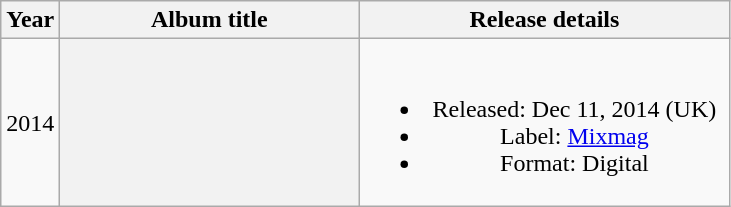<table class="wikitable plainrowheaders" style="text-align:center;">
<tr>
<th>Year</th>
<th scope="col" rowspan="1" style="width:12em;">Album title</th>
<th scope="col" rowspan="1" style="width:15em;">Release details</th>
</tr>
<tr>
<td>2014</td>
<th></th>
<td><br><ul><li>Released: Dec 11, 2014 (UK)</li><li>Label: <a href='#'>Mixmag</a></li><li>Format: Digital</li></ul></td>
</tr>
</table>
